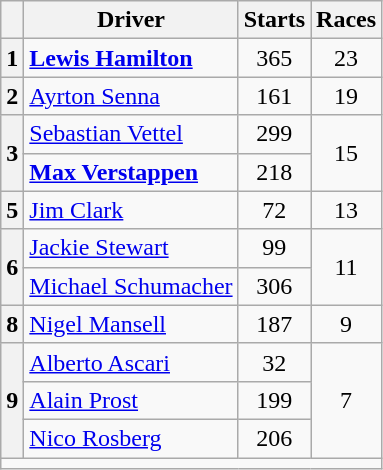<table class="wikitable" style="text-align:center">
<tr>
<th></th>
<th>Driver</th>
<th>Starts</th>
<th>Races</th>
</tr>
<tr>
<th>1</th>
<td align=left> <strong><a href='#'>Lewis Hamilton</a></strong></td>
<td>365</td>
<td>23</td>
</tr>
<tr>
<th>2</th>
<td align=left> <a href='#'>Ayrton Senna</a></td>
<td>161</td>
<td>19</td>
</tr>
<tr>
<th rowspan=2>3</th>
<td align=left> <a href='#'>Sebastian Vettel</a></td>
<td>299</td>
<td rowspan=2>15</td>
</tr>
<tr>
<td align=left> <strong><a href='#'>Max Verstappen</a></strong></td>
<td>218</td>
</tr>
<tr>
<th>5</th>
<td align=left> <a href='#'>Jim Clark</a></td>
<td>72</td>
<td>13</td>
</tr>
<tr>
<th rowspan=2>6</th>
<td align=left> <a href='#'>Jackie Stewart</a></td>
<td>99</td>
<td rowspan=2>11</td>
</tr>
<tr>
<td align=left> <a href='#'>Michael Schumacher</a></td>
<td>306</td>
</tr>
<tr>
<th>8</th>
<td align=left> <a href='#'>Nigel Mansell</a></td>
<td>187</td>
<td>9</td>
</tr>
<tr>
<th rowspan=3>9</th>
<td align=left> <a href='#'>Alberto Ascari</a></td>
<td>32</td>
<td rowspan=3>7</td>
</tr>
<tr>
<td align=left> <a href='#'>Alain Prost</a></td>
<td>199</td>
</tr>
<tr>
<td align=left> <a href='#'>Nico Rosberg</a></td>
<td>206</td>
</tr>
<tr>
<td colspan=5></td>
</tr>
</table>
